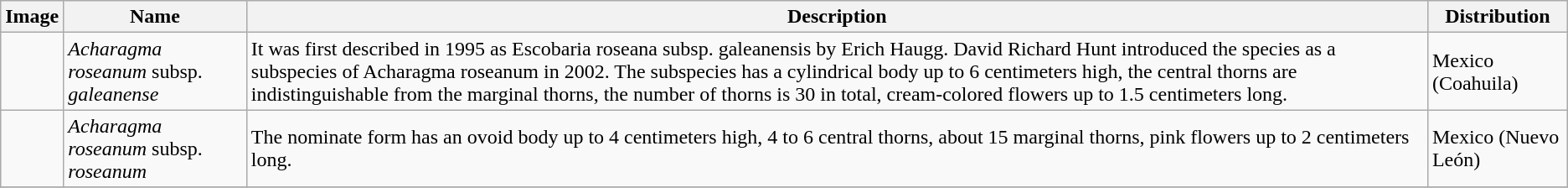<table class="wikitable">
<tr>
<th>Image</th>
<th>Name</th>
<th>Description</th>
<th>Distribution</th>
</tr>
<tr>
<td></td>
<td><em>Acharagma roseanum</em> subsp. <em>galeanense</em> </td>
<td>It was first described in 1995 as Escobaria roseana subsp. galeanensis by Erich Haugg. David Richard Hunt introduced the species as a subspecies of Acharagma roseanum in 2002. The subspecies has a cylindrical body up to 6 centimeters high, the central thorns are indistinguishable from the marginal thorns, the number of thorns is 30 in total, cream-colored flowers up to 1.5 centimeters long.</td>
<td>Mexico (Coahuila)</td>
</tr>
<tr>
<td></td>
<td><em>Acharagma roseanum</em> subsp. <em>roseanum</em></td>
<td>The nominate form has an ovoid body up to 4 centimeters high, 4 to 6 central thorns, about 15 marginal thorns, pink flowers up to 2 centimeters long.</td>
<td>Mexico (Nuevo León)</td>
</tr>
<tr>
</tr>
</table>
